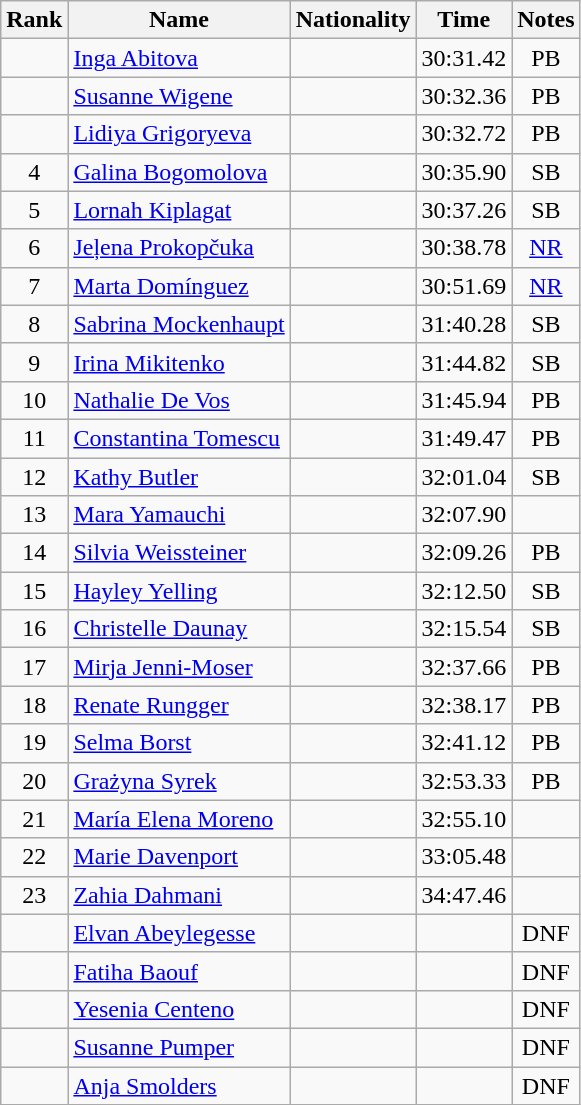<table class="wikitable sortable" style="text-align:center">
<tr>
<th>Rank</th>
<th>Name</th>
<th>Nationality</th>
<th>Time</th>
<th>Notes</th>
</tr>
<tr>
<td></td>
<td align=left><a href='#'>Inga Abitova</a></td>
<td align=left></td>
<td>30:31.42</td>
<td>PB</td>
</tr>
<tr>
<td></td>
<td align=left><a href='#'>Susanne Wigene</a></td>
<td align=left></td>
<td>30:32.36</td>
<td>PB</td>
</tr>
<tr>
<td></td>
<td align=left><a href='#'>Lidiya Grigoryeva</a></td>
<td align=left></td>
<td>30:32.72</td>
<td>PB</td>
</tr>
<tr>
<td>4</td>
<td align=left><a href='#'>Galina Bogomolova</a></td>
<td align=left></td>
<td>30:35.90</td>
<td>SB</td>
</tr>
<tr>
<td>5</td>
<td align=left><a href='#'>Lornah Kiplagat</a></td>
<td align=left></td>
<td>30:37.26</td>
<td>SB</td>
</tr>
<tr>
<td>6</td>
<td align=left><a href='#'>Jeļena Prokopčuka</a></td>
<td align=left></td>
<td>30:38.78</td>
<td><a href='#'>NR</a></td>
</tr>
<tr>
<td>7</td>
<td align=left><a href='#'>Marta Domínguez</a></td>
<td align=left></td>
<td>30:51.69</td>
<td><a href='#'>NR</a></td>
</tr>
<tr>
<td>8</td>
<td align=left><a href='#'>Sabrina Mockenhaupt</a></td>
<td align=left></td>
<td>31:40.28</td>
<td>SB</td>
</tr>
<tr>
<td>9</td>
<td align=left><a href='#'>Irina Mikitenko</a></td>
<td align=left></td>
<td>31:44.82</td>
<td>SB</td>
</tr>
<tr>
<td>10</td>
<td align=left><a href='#'>Nathalie De Vos</a></td>
<td align=left></td>
<td>31:45.94</td>
<td>PB</td>
</tr>
<tr>
<td>11</td>
<td align=left><a href='#'>Constantina Tomescu</a></td>
<td align=left></td>
<td>31:49.47</td>
<td>PB</td>
</tr>
<tr>
<td>12</td>
<td align=left><a href='#'>Kathy Butler</a></td>
<td align=left></td>
<td>32:01.04</td>
<td>SB</td>
</tr>
<tr>
<td>13</td>
<td align=left><a href='#'>Mara Yamauchi</a></td>
<td align=left></td>
<td>32:07.90</td>
<td></td>
</tr>
<tr>
<td>14</td>
<td align=left><a href='#'>Silvia Weissteiner</a></td>
<td align=left></td>
<td>32:09.26</td>
<td>PB</td>
</tr>
<tr>
<td>15</td>
<td align=left><a href='#'>Hayley Yelling</a></td>
<td align=left></td>
<td>32:12.50</td>
<td>SB</td>
</tr>
<tr>
<td>16</td>
<td align=left><a href='#'>Christelle Daunay</a></td>
<td align=left></td>
<td>32:15.54</td>
<td>SB</td>
</tr>
<tr>
<td>17</td>
<td align=left><a href='#'>Mirja Jenni-Moser</a></td>
<td align=left></td>
<td>32:37.66</td>
<td>PB</td>
</tr>
<tr>
<td>18</td>
<td align=left><a href='#'>Renate Rungger</a></td>
<td align=left></td>
<td>32:38.17</td>
<td>PB</td>
</tr>
<tr>
<td>19</td>
<td align=left><a href='#'>Selma Borst</a></td>
<td align=left></td>
<td>32:41.12</td>
<td>PB</td>
</tr>
<tr>
<td>20</td>
<td align=left><a href='#'>Grażyna Syrek</a></td>
<td align=left></td>
<td>32:53.33</td>
<td>PB</td>
</tr>
<tr>
<td>21</td>
<td align=left><a href='#'>María Elena Moreno</a></td>
<td align=left></td>
<td>32:55.10</td>
<td></td>
</tr>
<tr>
<td>22</td>
<td align=left><a href='#'>Marie Davenport</a></td>
<td align=left></td>
<td>33:05.48</td>
<td></td>
</tr>
<tr>
<td>23</td>
<td align=left><a href='#'>Zahia Dahmani</a></td>
<td align=left></td>
<td>34:47.46</td>
<td></td>
</tr>
<tr>
<td></td>
<td align=left><a href='#'>Elvan Abeylegesse</a></td>
<td align=left></td>
<td></td>
<td>DNF</td>
</tr>
<tr>
<td></td>
<td align=left><a href='#'>Fatiha Baouf</a></td>
<td align=left></td>
<td></td>
<td>DNF</td>
</tr>
<tr>
<td></td>
<td align=left><a href='#'>Yesenia Centeno</a></td>
<td align=left></td>
<td></td>
<td>DNF</td>
</tr>
<tr>
<td></td>
<td align=left><a href='#'>Susanne Pumper</a></td>
<td align=left></td>
<td></td>
<td>DNF</td>
</tr>
<tr>
<td></td>
<td align=left><a href='#'>Anja Smolders</a></td>
<td align=left></td>
<td></td>
<td>DNF</td>
</tr>
</table>
